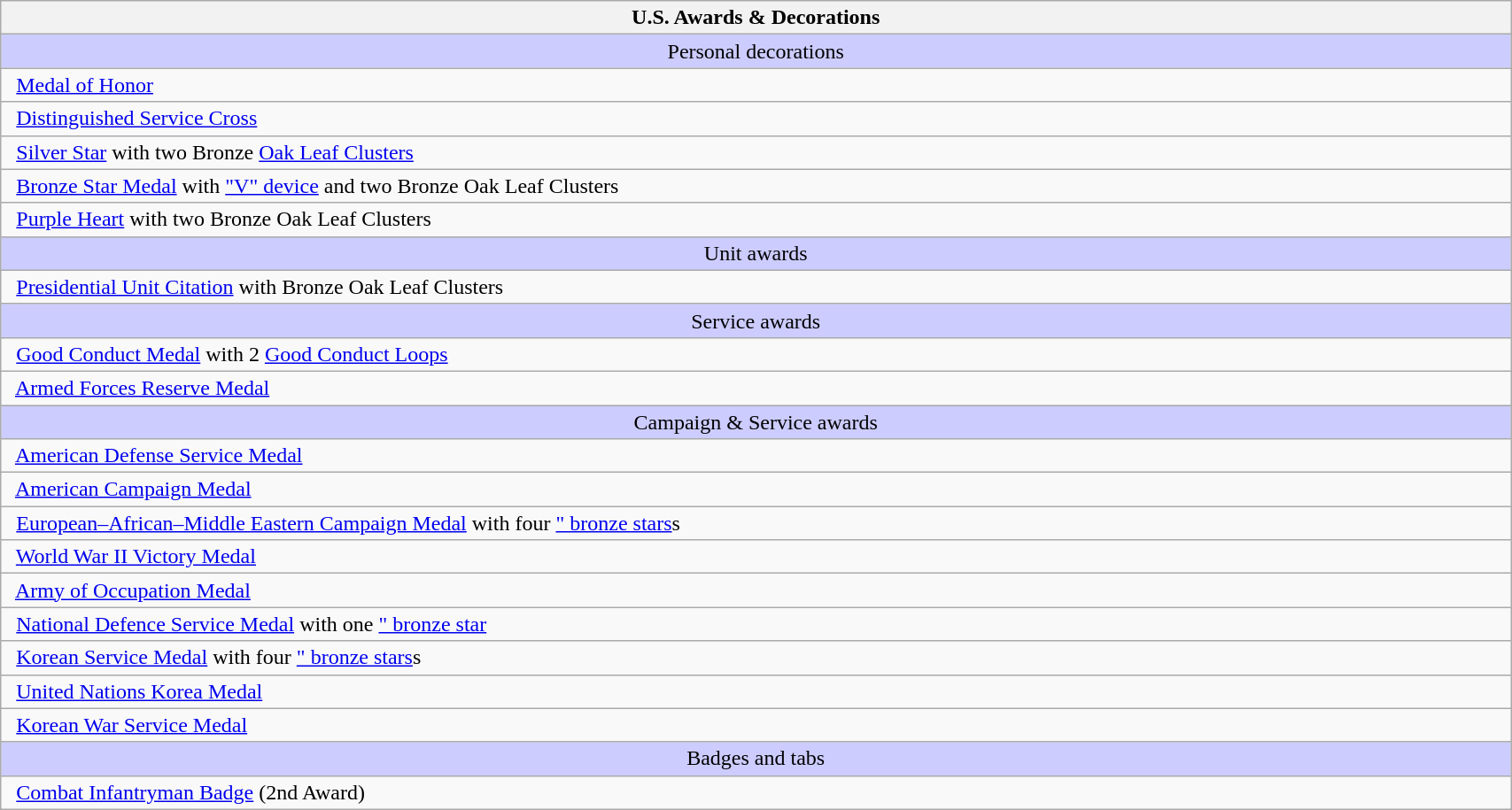<table class="wikitable" style="width:90%;">
<tr>
<th>U.S. Awards & Decorations</th>
</tr>
<tr style="background:#ccf; text-align:center;">
<td>Personal decorations</td>
</tr>
<tr>
<td>  <a href='#'>Medal of Honor</a></td>
</tr>
<tr>
<td>  <a href='#'>Distinguished Service Cross</a></td>
</tr>
<tr>
<td>  <a href='#'>Silver Star</a> with two Bronze <a href='#'>Oak Leaf Clusters</a></td>
</tr>
<tr>
<td>  <a href='#'>Bronze Star Medal</a> with <a href='#'>"V" device</a> and two Bronze Oak Leaf Clusters</td>
</tr>
<tr>
<td>  <a href='#'>Purple Heart</a> with two Bronze Oak Leaf Clusters</td>
</tr>
<tr style="background:#ccf; text-align:center;">
<td>Unit awards</td>
</tr>
<tr>
<td>  <a href='#'>Presidential Unit Citation</a> with Bronze Oak Leaf Clusters</td>
</tr>
<tr style="background:#ccccff;" align=center>
<td>Service awards</td>
</tr>
<tr>
<td>  <a href='#'>Good Conduct Medal</a> with 2 <a href='#'>Good Conduct Loops</a></td>
</tr>
<tr>
<td>  <a href='#'>Armed Forces Reserve Medal</a></td>
</tr>
<tr style="background:#ccf; text-align:center;">
<td>Campaign & Service awards</td>
</tr>
<tr>
<td>  <a href='#'>American Defense Service Medal</a></td>
</tr>
<tr>
<td>  <a href='#'>American Campaign Medal</a></td>
</tr>
<tr>
<td>  <a href='#'>European–African–Middle Eastern Campaign Medal</a> with four <a href='#'>" bronze stars</a>s</td>
</tr>
<tr>
<td>  <a href='#'>World War II Victory Medal</a></td>
</tr>
<tr>
<td>  <a href='#'>Army of Occupation Medal</a></td>
</tr>
<tr>
<td>  <a href='#'>National Defence Service Medal</a> with one <a href='#'>" bronze star</a></td>
</tr>
<tr>
<td>  <a href='#'>Korean Service Medal</a> with four <a href='#'>" bronze stars</a>s</td>
</tr>
<tr>
<td>  <a href='#'>United Nations Korea Medal</a></td>
</tr>
<tr>
<td>  <a href='#'>Korean War Service Medal</a></td>
</tr>
<tr style="background:#ccf; text-align:center;">
<td>Badges and tabs</td>
</tr>
<tr>
<td>  <a href='#'>Combat Infantryman Badge</a> (2nd Award)</td>
</tr>
</table>
